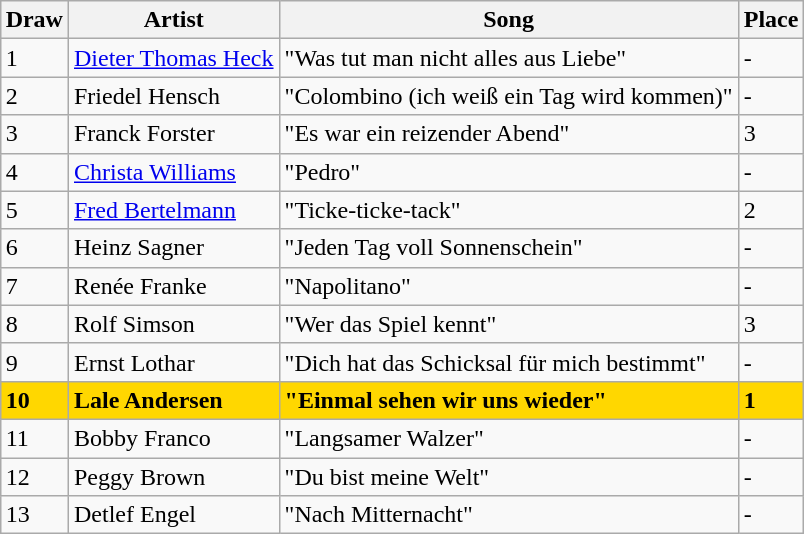<table class="sortable wikitable" style="margin: 1em auto 1em auto">
<tr>
<th>Draw</th>
<th>Artist</th>
<th>Song</th>
<th>Place</th>
</tr>
<tr>
<td>1</td>
<td><a href='#'>Dieter Thomas Heck</a></td>
<td>"Was tut man nicht alles aus Liebe"</td>
<td>-</td>
</tr>
<tr>
<td>2</td>
<td>Friedel Hensch</td>
<td>"Colombino (ich weiß ein Tag wird kommen)"</td>
<td>-</td>
</tr>
<tr>
<td>3</td>
<td>Franck Forster</td>
<td>"Es war ein reizender Abend"</td>
<td>3</td>
</tr>
<tr>
<td>4</td>
<td><a href='#'>Christa Williams</a></td>
<td>"Pedro"</td>
<td>-</td>
</tr>
<tr>
<td>5</td>
<td><a href='#'>Fred Bertelmann</a></td>
<td>"Ticke-ticke-tack"</td>
<td>2</td>
</tr>
<tr>
<td>6</td>
<td>Heinz Sagner</td>
<td>"Jeden Tag voll Sonnenschein"</td>
<td>-</td>
</tr>
<tr>
<td>7</td>
<td>Renée Franke</td>
<td>"Napolitano"</td>
<td>-</td>
</tr>
<tr>
<td>8</td>
<td>Rolf Simson</td>
<td>"Wer das Spiel kennt"</td>
<td>3</td>
</tr>
<tr>
<td>9</td>
<td>Ernst Lothar</td>
<td>"Dich hat das Schicksal für mich bestimmt"</td>
<td>-</td>
</tr>
<tr style="background:gold; font-weight:bold;">
<td>10</td>
<td>Lale Andersen</td>
<td>"Einmal sehen wir uns wieder"</td>
<td>1</td>
</tr>
<tr>
<td>11</td>
<td>Bobby Franco</td>
<td>"Langsamer Walzer"</td>
<td>-</td>
</tr>
<tr>
<td>12</td>
<td>Peggy Brown</td>
<td>"Du bist meine Welt"</td>
<td>-</td>
</tr>
<tr>
<td>13</td>
<td>Detlef Engel</td>
<td>"Nach Mitternacht"</td>
<td>-</td>
</tr>
</table>
